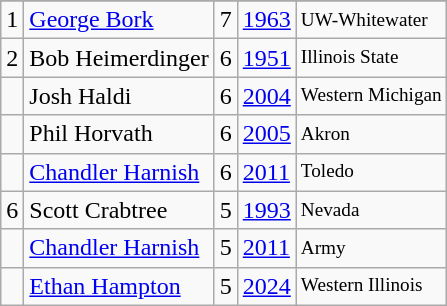<table class="wikitable">
<tr>
</tr>
<tr>
<td>1</td>
<td><a href='#'>George Bork</a></td>
<td>7</td>
<td><a href='#'>1963</a></td>
<td style="font-size:80%;">UW-Whitewater</td>
</tr>
<tr>
<td>2</td>
<td>Bob Heimerdinger</td>
<td>6</td>
<td><a href='#'>1951</a></td>
<td style="font-size:80%;">Illinois State</td>
</tr>
<tr>
<td></td>
<td>Josh Haldi</td>
<td>6</td>
<td><a href='#'>2004</a></td>
<td style="font-size:80%;">Western Michigan</td>
</tr>
<tr>
<td></td>
<td>Phil Horvath</td>
<td>6</td>
<td><a href='#'>2005</a></td>
<td style="font-size:80%;">Akron</td>
</tr>
<tr>
<td></td>
<td><a href='#'>Chandler Harnish</a></td>
<td>6</td>
<td><a href='#'>2011</a></td>
<td style="font-size:80%;">Toledo</td>
</tr>
<tr>
<td>6</td>
<td>Scott Crabtree</td>
<td>5</td>
<td><a href='#'>1993</a></td>
<td style="font-size:80%;">Nevada</td>
</tr>
<tr>
<td></td>
<td><a href='#'>Chandler Harnish</a></td>
<td>5</td>
<td><a href='#'>2011</a></td>
<td style="font-size:80%;">Army</td>
</tr>
<tr>
<td></td>
<td><a href='#'>Ethan Hampton</a></td>
<td>5</td>
<td><a href='#'>2024</a></td>
<td style="font-size:80%;">Western Illinois</td>
</tr>
</table>
